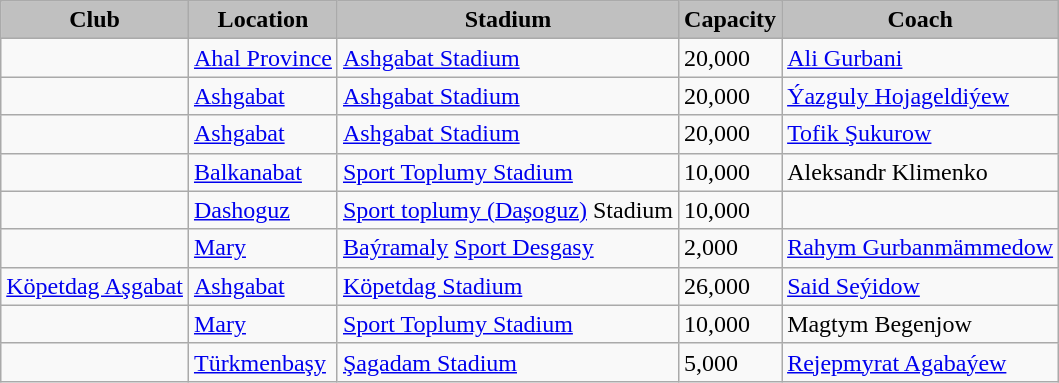<table class="wikitable sortable">
<tr>
<th style="background:silver">Club</th>
<th style="background:silver">Location</th>
<th style="background:silver">Stadium</th>
<th style="background:silver">Capacity</th>
<th style="background:silver">Coach</th>
</tr>
<tr --->
<td></td>
<td><a href='#'>Ahal Province</a></td>
<td><a href='#'>Ashgabat Stadium</a></td>
<td>20,000</td>
<td> <a href='#'>Ali Gurbani</a></td>
</tr>
<tr --->
<td></td>
<td><a href='#'>Ashgabat</a></td>
<td><a href='#'>Ashgabat Stadium</a></td>
<td>20,000</td>
<td> <a href='#'>Ýazguly Hojageldiýew</a></td>
</tr>
<tr --->
<td></td>
<td><a href='#'>Ashgabat</a></td>
<td><a href='#'>Ashgabat Stadium</a></td>
<td>20,000</td>
<td> <a href='#'>Tofik Şukurow</a></td>
</tr>
<tr --->
<td></td>
<td><a href='#'>Balkanabat</a></td>
<td><a href='#'>Sport Toplumy Stadium</a></td>
<td>10,000</td>
<td> Aleksandr Klimenko</td>
</tr>
<tr --->
<td></td>
<td><a href='#'>Dashoguz</a></td>
<td><a href='#'>Sport toplumy (Daşoguz)</a> Stadium</td>
<td>10,000</td>
<td></td>
</tr>
<tr --->
<td></td>
<td><a href='#'>Mary</a></td>
<td><a href='#'>Baýramaly</a> <a href='#'>Sport Desgasy</a></td>
<td>2,000</td>
<td> <a href='#'>Rahym Gurbanmämmedow</a></td>
</tr>
<tr --->
<td><a href='#'>Köpetdag Aşgabat</a></td>
<td><a href='#'>Ashgabat</a></td>
<td><a href='#'>Köpetdag Stadium</a></td>
<td>26,000</td>
<td> <a href='#'>Said Seýidow</a></td>
</tr>
<tr --->
<td></td>
<td><a href='#'>Mary</a></td>
<td><a href='#'>Sport Toplumy Stadium</a></td>
<td>10,000</td>
<td> Magtym Begenjow</td>
</tr>
<tr --->
<td></td>
<td><a href='#'>Türkmenbaşy</a></td>
<td><a href='#'>Şagadam Stadium</a></td>
<td>5,000</td>
<td> <a href='#'>Rejepmyrat Agabaýew</a></td>
</tr>
</table>
